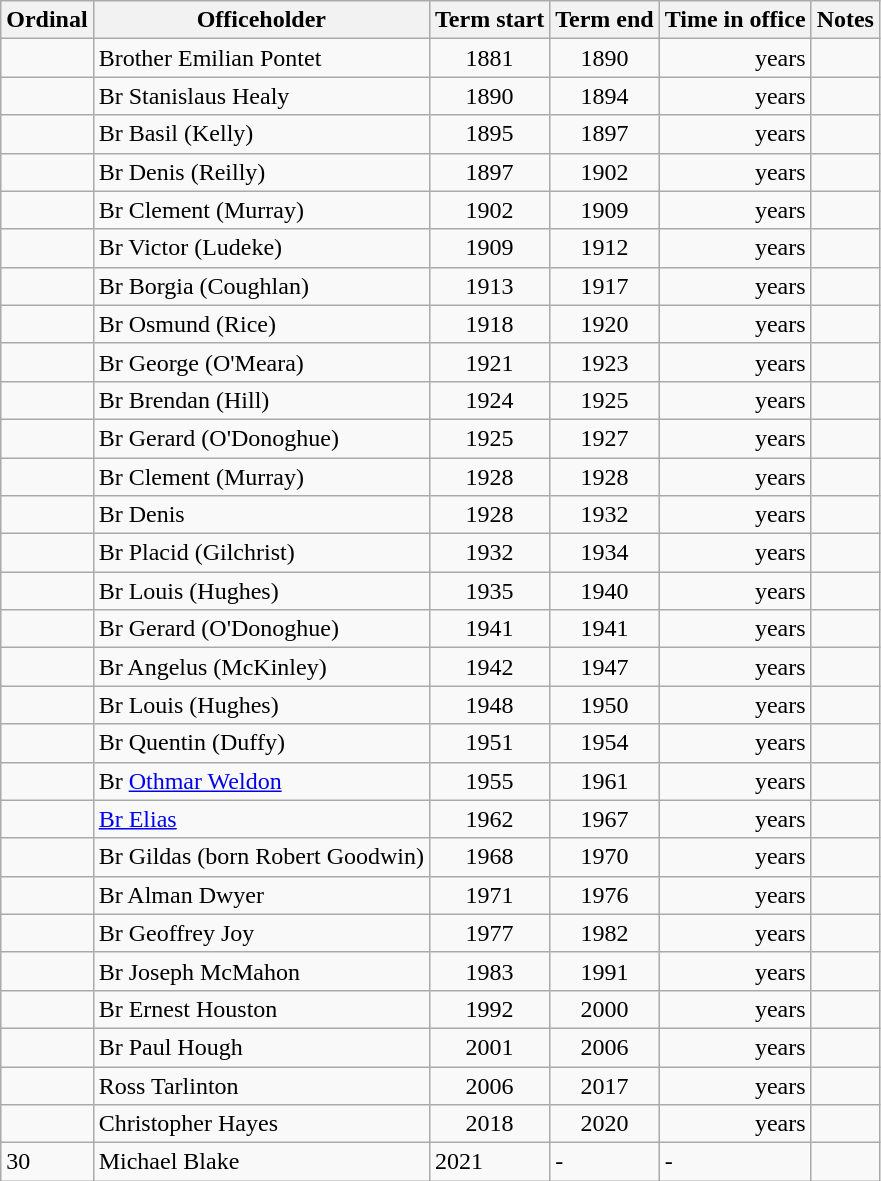<table class="wikitable sortable">
<tr>
<th>Ordinal</th>
<th>Officeholder</th>
<th>Term start</th>
<th>Term end</th>
<th>Time in office</th>
<th>Notes</th>
</tr>
<tr>
<td align=center></td>
<td>Brother Emilian Pontet</td>
<td align=center>1881</td>
<td align=center>1890</td>
<td align=right> years</td>
<td></td>
</tr>
<tr>
<td align=center></td>
<td>Br Stanislaus Healy</td>
<td align=center>1890</td>
<td align=center>1894</td>
<td align=right> years</td>
<td></td>
</tr>
<tr>
<td align=center></td>
<td>Br Basil (Kelly)</td>
<td align=center>1895</td>
<td align=center>1897</td>
<td align=right> years</td>
<td></td>
</tr>
<tr>
<td align=center></td>
<td>Br Denis (Reilly)</td>
<td align=center>1897</td>
<td align=center>1902</td>
<td align=right> years</td>
<td></td>
</tr>
<tr>
<td align=center></td>
<td>Br Clement (Murray)</td>
<td align=center>1902</td>
<td align=center>1909</td>
<td align=right> years</td>
<td></td>
</tr>
<tr>
<td align=center></td>
<td>Br Victor (Ludeke)</td>
<td align=center>1909</td>
<td align=center>1912</td>
<td align=right> years</td>
<td></td>
</tr>
<tr>
<td align=center></td>
<td>Br Borgia (Coughlan)</td>
<td align=center>1913</td>
<td align=center>1917</td>
<td align=right> years</td>
<td></td>
</tr>
<tr>
<td align=center></td>
<td>Br Osmund (Rice)</td>
<td align=center>1918</td>
<td align=center>1920</td>
<td align=right> years</td>
<td></td>
</tr>
<tr>
<td align=center></td>
<td>Br George (O'Meara)</td>
<td align=center>1921</td>
<td align=center>1923</td>
<td align=right> years</td>
<td></td>
</tr>
<tr>
<td align=center></td>
<td>Br Brendan (Hill)</td>
<td align=center>1924</td>
<td align=center>1925</td>
<td align=right> years</td>
<td></td>
</tr>
<tr>
<td align=center></td>
<td>Br Gerard (O'Donoghue)</td>
<td align=center>1925</td>
<td align=center>1927</td>
<td align=right> years</td>
<td></td>
</tr>
<tr>
<td align=center></td>
<td>Br Clement (Murray)</td>
<td align=center>1928</td>
<td align=center>1928</td>
<td align=right> years</td>
<td></td>
</tr>
<tr>
<td align=center></td>
<td>Br Denis</td>
<td align=center>1928</td>
<td align=center>1932</td>
<td align=right> years</td>
<td></td>
</tr>
<tr>
<td align=center></td>
<td>Br Placid (Gilchrist)</td>
<td align=center>1932</td>
<td align=center>1934</td>
<td align=right> years</td>
<td></td>
</tr>
<tr>
<td align=center></td>
<td>Br Louis (Hughes)</td>
<td align=center>1935</td>
<td align=center>1940</td>
<td align=right> years</td>
<td></td>
</tr>
<tr>
<td align=center></td>
<td>Br Gerard (O'Donoghue)</td>
<td align=center>1941</td>
<td align=center>1941</td>
<td align=right> years</td>
<td></td>
</tr>
<tr>
<td align=center></td>
<td>Br Angelus (McKinley)</td>
<td align=center>1942</td>
<td align=center>1947</td>
<td align=right> years</td>
<td></td>
</tr>
<tr>
<td align=center></td>
<td>Br Louis (Hughes)</td>
<td align=center>1948</td>
<td align=center>1950</td>
<td align=right> years</td>
<td></td>
</tr>
<tr>
<td align=center></td>
<td>Br Quentin (Duffy)</td>
<td align=center>1951</td>
<td align=center>1954</td>
<td align=right> years</td>
<td></td>
</tr>
<tr>
<td align=center></td>
<td>Br <a href='#'>Othmar Weldon</a></td>
<td align=center>1955</td>
<td align=center>1961</td>
<td align=right> years</td>
<td></td>
</tr>
<tr>
<td align=center></td>
<td><a href='#'>Br Elias</a></td>
<td align=center>1962</td>
<td align=center>1967</td>
<td align=right> years</td>
<td></td>
</tr>
<tr>
<td align=center></td>
<td>Br Gildas (born Robert Goodwin)</td>
<td align=center>1968</td>
<td align=center>1970</td>
<td align=right> years</td>
<td></td>
</tr>
<tr>
<td align=center></td>
<td>Br Alman Dwyer</td>
<td align=center>1971</td>
<td align=center>1976</td>
<td align=right> years</td>
<td></td>
</tr>
<tr>
<td align=center></td>
<td>Br Geoffrey Joy</td>
<td align=center>1977</td>
<td align=center>1982</td>
<td align=right> years</td>
<td></td>
</tr>
<tr>
<td align=center></td>
<td>Br Joseph McMahon</td>
<td align=center>1983</td>
<td align=center>1991</td>
<td align=right> years</td>
<td></td>
</tr>
<tr>
<td align=center></td>
<td>Br Ernest Houston</td>
<td align=center>1992</td>
<td align=center>2000</td>
<td align=right> years</td>
<td></td>
</tr>
<tr>
<td align=center></td>
<td>Br Paul Hough</td>
<td align=center>2001</td>
<td align=center>2006</td>
<td align=right> years</td>
<td></td>
</tr>
<tr>
<td align=center></td>
<td>Ross Tarlinton</td>
<td align=center>2006</td>
<td align=center>2017</td>
<td align=right> years</td>
<td></td>
</tr>
<tr>
<td align=center></td>
<td>Christopher Hayes</td>
<td align=center>2018</td>
<td align=center>2020</td>
<td align=right> years</td>
<td></td>
</tr>
<tr>
<td>30</td>
<td>Michael Blake</td>
<td>2021</td>
<td>-</td>
<td>-</td>
<td></td>
</tr>
</table>
